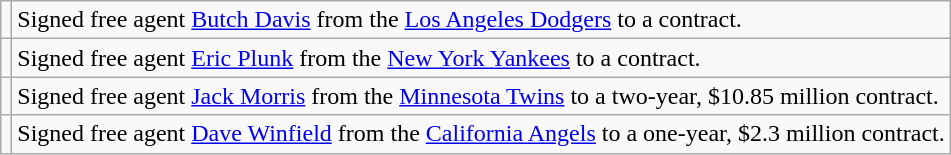<table class="wikitable">
<tr>
<td></td>
<td>Signed free agent <a href='#'>Butch Davis</a> from the <a href='#'>Los Angeles Dodgers</a> to a contract.</td>
</tr>
<tr>
<td></td>
<td>Signed free agent <a href='#'>Eric Plunk</a> from the <a href='#'>New York Yankees</a> to a contract.</td>
</tr>
<tr>
<td></td>
<td>Signed free agent <a href='#'>Jack Morris</a> from the <a href='#'>Minnesota Twins</a> to a two-year, $10.85 million contract.</td>
</tr>
<tr>
<td></td>
<td>Signed free agent <a href='#'>Dave Winfield</a> from the <a href='#'>California Angels</a> to a one-year, $2.3 million contract.</td>
</tr>
</table>
